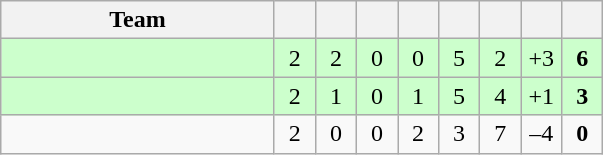<table class="wikitable" style="text-align: center;">
<tr>
<th width="175">Team</th>
<th width="20"></th>
<th width="20"></th>
<th width="20"></th>
<th width="20"></th>
<th width="20"></th>
<th width="20"></th>
<th width="20"></th>
<th width="20"></th>
</tr>
<tr bgcolor=ccffcc>
<td align=left></td>
<td>2</td>
<td>2</td>
<td>0</td>
<td>0</td>
<td>5</td>
<td>2</td>
<td>+3</td>
<td><strong>6</strong></td>
</tr>
<tr bgcolor=ccffcc>
<td align=left></td>
<td>2</td>
<td>1</td>
<td>0</td>
<td>1</td>
<td>5</td>
<td>4</td>
<td>+1</td>
<td><strong>3</strong></td>
</tr>
<tr>
<td align=left></td>
<td>2</td>
<td>0</td>
<td>0</td>
<td>2</td>
<td>3</td>
<td>7</td>
<td>–4</td>
<td><strong>0</strong></td>
</tr>
</table>
